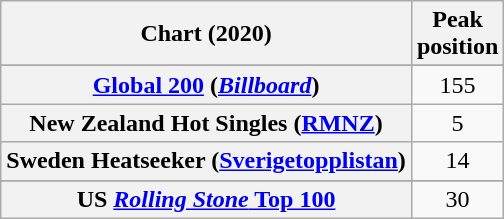<table class="wikitable sortable plainrowheaders" style="text-align:center">
<tr>
<th scope="col">Chart (2020)</th>
<th scope="col">Peak<br>position</th>
</tr>
<tr>
</tr>
<tr>
<th scope="row"><a href='#'>Global 200</a> (<em><a href='#'>Billboard</a></em>)</th>
<td>155</td>
</tr>
<tr>
<th scope="row">New Zealand Hot Singles (<a href='#'>RMNZ</a>)</th>
<td>5</td>
</tr>
<tr>
<th scope="row">Sweden Heatseeker (<a href='#'>Sverigetopplistan</a>)</th>
<td>14</td>
</tr>
<tr>
</tr>
<tr>
</tr>
<tr>
</tr>
<tr>
<th scope="row">US <a href='#'><em>Rolling Stone</em> Top 100</a></th>
<td>30</td>
</tr>
</table>
